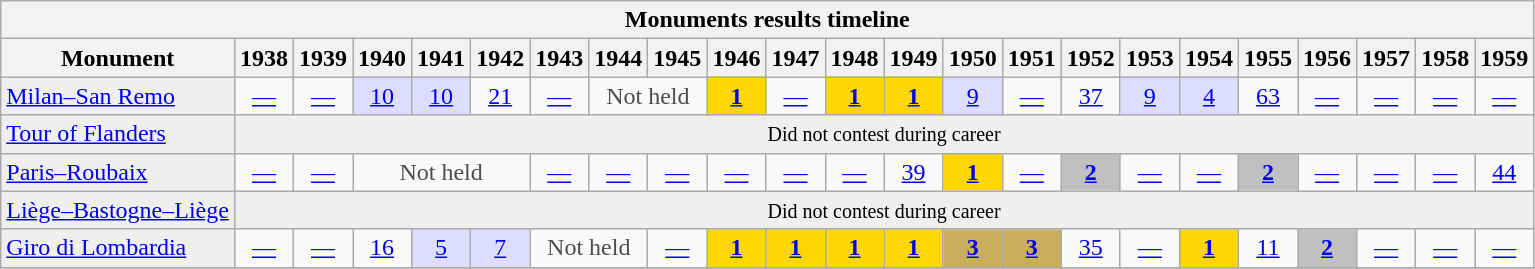<table class="wikitable">
<tr>
<th scope="col" colspan=23 align=center>Monuments results timeline</th>
</tr>
<tr>
<th>Monument</th>
<th scope="col">1938</th>
<th scope="col">1939</th>
<th scope="col">1940</th>
<th scope="col">1941</th>
<th scope="col">1942</th>
<th scope="col">1943</th>
<th scope="col">1944</th>
<th scope="col">1945</th>
<th scope="col">1946</th>
<th scope="col">1947</th>
<th scope="col">1948</th>
<th scope="col">1949</th>
<th scope="col">1950</th>
<th scope="col">1951</th>
<th scope="col">1952</th>
<th scope="col">1953</th>
<th scope="col">1954</th>
<th scope="col">1955</th>
<th scope="col">1956</th>
<th scope="col">1957</th>
<th scope="col">1958</th>
<th scope="col">1959</th>
</tr>
<tr style="text-align:center;">
<td style="text-align:left; background:#efefef;"><a href='#'>Milan–San Remo</a></td>
<td><a href='#'>—</a></td>
<td><a href='#'>—</a></td>
<td style="background:#ddddff;"><a href='#'>10</a></td>
<td style="background:#ddddff;"><a href='#'>10</a></td>
<td><a href='#'>21</a></td>
<td><a href='#'>—</a></td>
<td style="color:#4d4d4d;" colspan=2>Not held</td>
<td style="background:gold;"><a href='#'><strong>1</strong></a></td>
<td><a href='#'>—</a></td>
<td style="background:gold;"><a href='#'><strong>1</strong></a></td>
<td style="background:gold;"><a href='#'><strong>1</strong></a></td>
<td style="background:#ddddff;"><a href='#'>9</a></td>
<td><a href='#'>—</a></td>
<td><a href='#'>37</a></td>
<td style="background:#ddddff;"><a href='#'>9</a></td>
<td style="background:#ddddff;"><a href='#'>4</a></td>
<td><a href='#'>63</a></td>
<td><a href='#'>—</a></td>
<td><a href='#'>—</a></td>
<td><a href='#'>—</a></td>
<td><a href='#'>—</a></td>
</tr>
<tr style="text-align:center;">
<td style="text-align:left; background:#efefef;"><a href='#'>Tour of Flanders</a></td>
<td style="text-align:center; background:#efefef;" colspan=22><small>Did not contest during career</small></td>
</tr>
<tr style="text-align:center;">
<td style="text-align:left; background:#efefef;"><a href='#'>Paris–Roubaix</a></td>
<td><a href='#'>—</a></td>
<td><a href='#'>—</a></td>
<td style="color:#4d4d4d;" colspan=3>Not held</td>
<td><a href='#'>—</a></td>
<td><a href='#'>—</a></td>
<td><a href='#'>—</a></td>
<td><a href='#'>—</a></td>
<td><a href='#'>—</a></td>
<td><a href='#'>—</a></td>
<td><a href='#'>39</a></td>
<td style="background:gold;"><a href='#'><strong>1</strong></a></td>
<td><a href='#'>—</a></td>
<td style="background:#C0C0C0;"><a href='#'><strong>2</strong></a></td>
<td><a href='#'>—</a></td>
<td><a href='#'>—</a></td>
<td style="background:#C0C0C0;"><a href='#'><strong>2</strong></a></td>
<td><a href='#'>—</a></td>
<td><a href='#'>—</a></td>
<td><a href='#'>—</a></td>
<td><a href='#'>44</a></td>
</tr>
<tr style="text-align:center;">
<td style="text-align:left; background:#efefef;"><a href='#'>Liège–Bastogne–Liège</a></td>
<td style="text-align:center; background:#efefef;" colspan=22><small>Did not contest during career</small></td>
</tr>
<tr style="text-align:center;">
<td style="text-align:left; background:#efefef;"><a href='#'>Giro di Lombardia</a></td>
<td><a href='#'>—</a></td>
<td><a href='#'>—</a></td>
<td><a href='#'>16</a></td>
<td style="background:#ddddff;"><a href='#'>5</a></td>
<td style="background:#ddddff;"><a href='#'>7</a></td>
<td style="color:#4d4d4d;" colspan=2>Not held</td>
<td><a href='#'>—</a></td>
<td style="background:gold;"><a href='#'><strong>1</strong></a></td>
<td style="background:gold;"><a href='#'><strong>1</strong></a></td>
<td style="background:gold;"><a href='#'><strong>1</strong></a></td>
<td style="background:gold;"><a href='#'><strong>1</strong></a></td>
<td style="background:#C9AE5D;"><a href='#'><strong>3</strong></a></td>
<td style="background:#C9AE5D;"><a href='#'><strong>3</strong></a></td>
<td><a href='#'>35</a></td>
<td><a href='#'>—</a></td>
<td style="background:gold;"><a href='#'><strong>1</strong></a></td>
<td><a href='#'>11</a></td>
<td style="background:#C0C0C0;"><a href='#'><strong>2</strong></a></td>
<td><a href='#'>—</a></td>
<td><a href='#'>—</a></td>
<td><a href='#'>—</a></td>
</tr>
<tr>
</tr>
</table>
